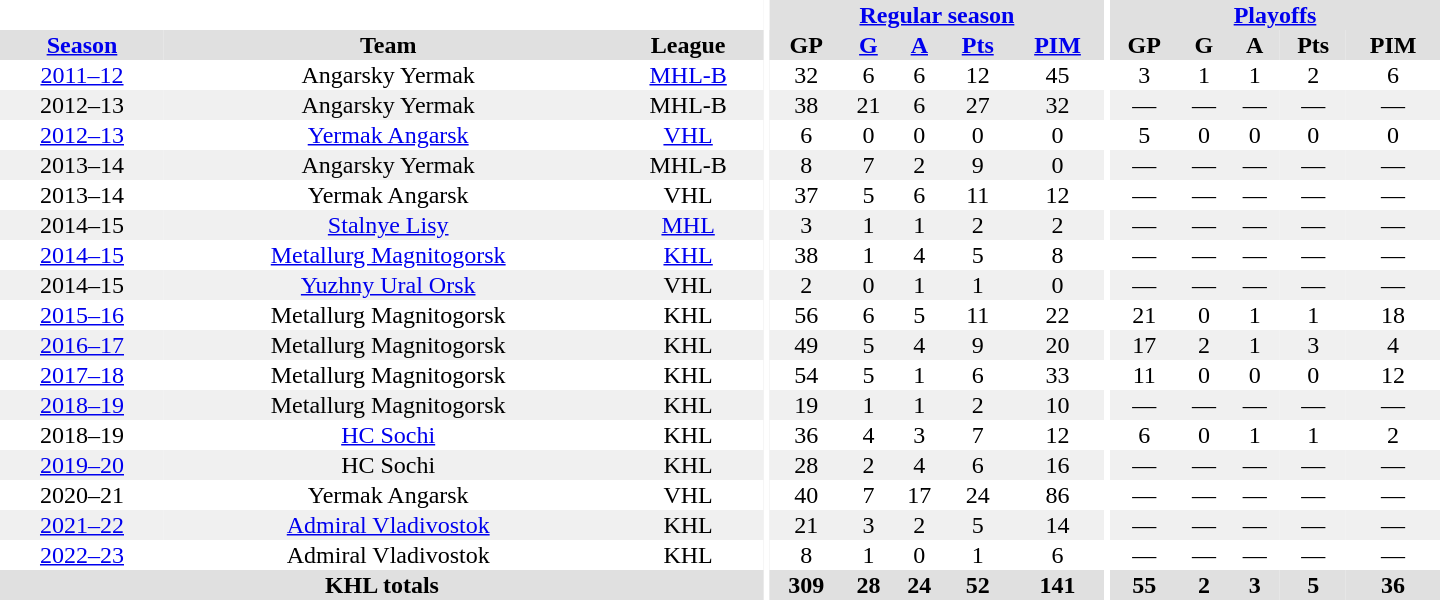<table border="0" cellpadding="1" cellspacing="0" style="text-align:center; width:60em">
<tr bgcolor="#e0e0e0">
<th colspan="3" bgcolor="#ffffff"></th>
<th rowspan="99" bgcolor="#ffffff"></th>
<th colspan="5"><a href='#'>Regular season</a></th>
<th rowspan="99" bgcolor="#ffffff"></th>
<th colspan="5"><a href='#'>Playoffs</a></th>
</tr>
<tr bgcolor="#e0e0e0">
<th><a href='#'>Season</a></th>
<th>Team</th>
<th>League</th>
<th>GP</th>
<th><a href='#'>G</a></th>
<th><a href='#'>A</a></th>
<th><a href='#'>Pts</a></th>
<th><a href='#'>PIM</a></th>
<th>GP</th>
<th>G</th>
<th>A</th>
<th>Pts</th>
<th>PIM</th>
</tr>
<tr>
<td><a href='#'>2011–12</a></td>
<td>Angarsky Yermak</td>
<td><a href='#'>MHL-B</a></td>
<td>32</td>
<td>6</td>
<td>6</td>
<td>12</td>
<td>45</td>
<td>3</td>
<td>1</td>
<td>1</td>
<td>2</td>
<td>6</td>
</tr>
<tr bgcolor="#f0f0f0">
<td>2012–13</td>
<td>Angarsky Yermak</td>
<td>MHL-B</td>
<td>38</td>
<td>21</td>
<td>6</td>
<td>27</td>
<td>32</td>
<td>—</td>
<td>—</td>
<td>—</td>
<td>—</td>
<td>—</td>
</tr>
<tr>
<td><a href='#'>2012–13</a></td>
<td><a href='#'>Yermak Angarsk</a></td>
<td><a href='#'>VHL</a></td>
<td>6</td>
<td>0</td>
<td>0</td>
<td>0</td>
<td>0</td>
<td>5</td>
<td>0</td>
<td>0</td>
<td>0</td>
<td>0</td>
</tr>
<tr bgcolor="#f0f0f0">
<td>2013–14</td>
<td>Angarsky Yermak</td>
<td>MHL-B</td>
<td>8</td>
<td>7</td>
<td>2</td>
<td>9</td>
<td>0</td>
<td>—</td>
<td>—</td>
<td>—</td>
<td>—</td>
<td>—</td>
</tr>
<tr>
<td>2013–14</td>
<td>Yermak Angarsk</td>
<td>VHL</td>
<td>37</td>
<td>5</td>
<td>6</td>
<td>11</td>
<td>12</td>
<td>—</td>
<td>—</td>
<td>—</td>
<td>—</td>
<td>—</td>
</tr>
<tr bgcolor="#f0f0f0">
<td>2014–15</td>
<td><a href='#'>Stalnye Lisy</a></td>
<td><a href='#'>MHL</a></td>
<td>3</td>
<td>1</td>
<td>1</td>
<td>2</td>
<td>2</td>
<td>—</td>
<td>—</td>
<td>—</td>
<td>—</td>
<td>—</td>
</tr>
<tr>
<td><a href='#'>2014–15</a></td>
<td><a href='#'>Metallurg Magnitogorsk</a></td>
<td><a href='#'>KHL</a></td>
<td>38</td>
<td>1</td>
<td>4</td>
<td>5</td>
<td>8</td>
<td>—</td>
<td>—</td>
<td>—</td>
<td>—</td>
<td>—</td>
</tr>
<tr bgcolor="#f0f0f0">
<td>2014–15</td>
<td><a href='#'>Yuzhny Ural Orsk</a></td>
<td>VHL</td>
<td>2</td>
<td>0</td>
<td>1</td>
<td>1</td>
<td>0</td>
<td>—</td>
<td>—</td>
<td>—</td>
<td>—</td>
<td>—</td>
</tr>
<tr>
<td><a href='#'>2015–16</a></td>
<td>Metallurg Magnitogorsk</td>
<td>KHL</td>
<td>56</td>
<td>6</td>
<td>5</td>
<td>11</td>
<td>22</td>
<td>21</td>
<td>0</td>
<td>1</td>
<td>1</td>
<td>18</td>
</tr>
<tr bgcolor="#f0f0f0">
<td><a href='#'>2016–17</a></td>
<td>Metallurg Magnitogorsk</td>
<td>KHL</td>
<td>49</td>
<td>5</td>
<td>4</td>
<td>9</td>
<td>20</td>
<td>17</td>
<td>2</td>
<td>1</td>
<td>3</td>
<td>4</td>
</tr>
<tr>
<td><a href='#'>2017–18</a></td>
<td>Metallurg Magnitogorsk</td>
<td>KHL</td>
<td>54</td>
<td>5</td>
<td>1</td>
<td>6</td>
<td>33</td>
<td>11</td>
<td>0</td>
<td>0</td>
<td>0</td>
<td>12</td>
</tr>
<tr bgcolor="#f0f0f0">
<td><a href='#'>2018–19</a></td>
<td>Metallurg Magnitogorsk</td>
<td>KHL</td>
<td>19</td>
<td>1</td>
<td>1</td>
<td>2</td>
<td>10</td>
<td>—</td>
<td>—</td>
<td>—</td>
<td>—</td>
<td>—</td>
</tr>
<tr>
<td>2018–19</td>
<td><a href='#'>HC Sochi</a></td>
<td>KHL</td>
<td>36</td>
<td>4</td>
<td>3</td>
<td>7</td>
<td>12</td>
<td>6</td>
<td>0</td>
<td>1</td>
<td>1</td>
<td>2</td>
</tr>
<tr bgcolor="#f0f0f0">
<td><a href='#'>2019–20</a></td>
<td>HC Sochi</td>
<td>KHL</td>
<td>28</td>
<td>2</td>
<td>4</td>
<td>6</td>
<td>16</td>
<td>—</td>
<td>—</td>
<td>—</td>
<td>—</td>
<td>—</td>
</tr>
<tr>
<td>2020–21</td>
<td>Yermak Angarsk</td>
<td>VHL</td>
<td>40</td>
<td>7</td>
<td>17</td>
<td>24</td>
<td>86</td>
<td>—</td>
<td>—</td>
<td>—</td>
<td>—</td>
<td>—</td>
</tr>
<tr bgcolor="#f0f0f0">
<td><a href='#'>2021–22</a></td>
<td><a href='#'>Admiral Vladivostok</a></td>
<td>KHL</td>
<td>21</td>
<td>3</td>
<td>2</td>
<td>5</td>
<td>14</td>
<td>—</td>
<td>—</td>
<td>—</td>
<td>—</td>
<td>—</td>
</tr>
<tr>
<td><a href='#'>2022–23</a></td>
<td>Admiral Vladivostok</td>
<td>KHL</td>
<td>8</td>
<td>1</td>
<td>0</td>
<td>1</td>
<td>6</td>
<td>—</td>
<td>—</td>
<td>—</td>
<td>—</td>
<td>—</td>
</tr>
<tr bgcolor="#e0e0e0">
<th colspan="3">KHL totals</th>
<th>309</th>
<th>28</th>
<th>24</th>
<th>52</th>
<th>141</th>
<th>55</th>
<th>2</th>
<th>3</th>
<th>5</th>
<th>36</th>
</tr>
</table>
